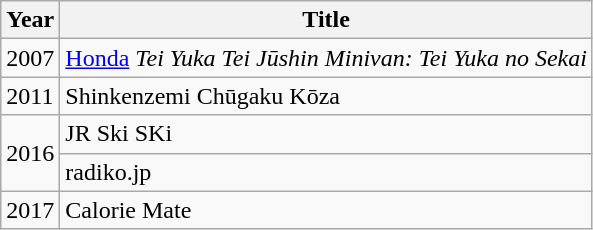<table class="wikitable">
<tr>
<th>Year</th>
<th>Title</th>
</tr>
<tr>
<td>2007</td>
<td><a href='#'>Honda</a> <em>Tei Yuka Tei Jūshin Minivan: Tei Yuka no Sekai</em></td>
</tr>
<tr>
<td>2011</td>
<td>Shinkenzemi Chūgaku Kōza</td>
</tr>
<tr>
<td rowspan="2">2016</td>
<td>JR Ski SKi</td>
</tr>
<tr>
<td>radiko.jp</td>
</tr>
<tr>
<td>2017</td>
<td>Calorie Mate</td>
</tr>
</table>
